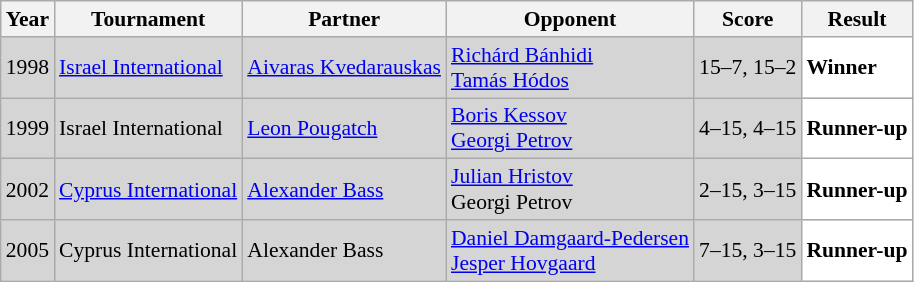<table class="sortable wikitable" style="font-size: 90%;">
<tr>
<th>Year</th>
<th>Tournament</th>
<th>Partner</th>
<th>Opponent</th>
<th>Score</th>
<th>Result</th>
</tr>
<tr style="background:#D5D5D5">
<td align="center">1998</td>
<td align="left"><a href='#'>Israel International</a></td>
<td align="left"> <a href='#'>Aivaras Kvedarauskas</a></td>
<td align="left"> <a href='#'>Richárd Bánhidi</a><br> <a href='#'>Tamás Hódos</a></td>
<td align="left">15–7, 15–2</td>
<td style="text-align:left; background:white"> <strong>Winner</strong></td>
</tr>
<tr style="background:#D5D5D5">
<td align="center">1999</td>
<td align="left">Israel International</td>
<td align="left"> <a href='#'>Leon Pougatch</a></td>
<td align="left"> <a href='#'>Boris Kessov</a><br> <a href='#'>Georgi Petrov</a></td>
<td align="left">4–15, 4–15</td>
<td style="text-align:left; background:white"> <strong>Runner-up</strong></td>
</tr>
<tr style="background:#D5D5D5">
<td align="center">2002</td>
<td align="left"><a href='#'>Cyprus International</a></td>
<td align="left"> <a href='#'>Alexander Bass</a></td>
<td align="left"> <a href='#'>Julian Hristov</a><br> Georgi Petrov</td>
<td align="left">2–15, 3–15</td>
<td style="text-align:left; background:white"> <strong>Runner-up</strong></td>
</tr>
<tr style="background:#D5D5D5">
<td align="center">2005</td>
<td align="left">Cyprus International</td>
<td align="left"> Alexander Bass</td>
<td align="left"> <a href='#'>Daniel Damgaard-Pedersen</a><br> <a href='#'>Jesper Hovgaard</a></td>
<td align="left">7–15, 3–15</td>
<td style="text-align:left; background:white"> <strong>Runner-up</strong></td>
</tr>
</table>
